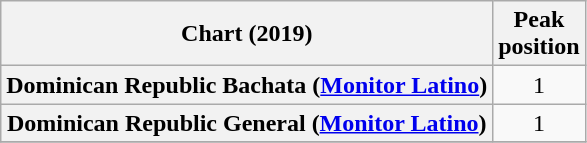<table class="wikitable sortable plainrowheaders" style="text-align:center;">
<tr>
<th scope="col">Chart (2019)</th>
<th scope="col">Peak<br>position</th>
</tr>
<tr>
<th scope="row">Dominican Republic Bachata (<a href='#'>Monitor Latino</a>)</th>
<td>1</td>
</tr>
<tr>
<th scope="row">Dominican Republic General (<a href='#'>Monitor Latino</a>)</th>
<td>1</td>
</tr>
<tr>
</tr>
</table>
